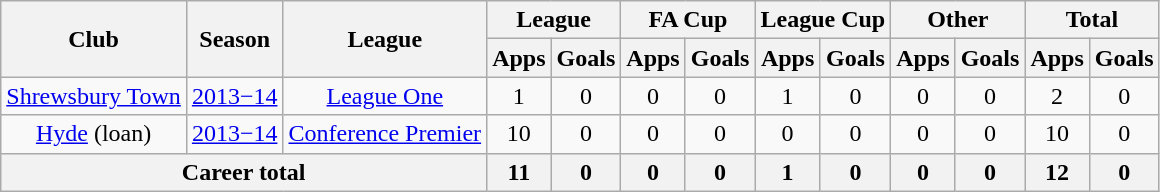<table class="wikitable" style="text-align: center;">
<tr>
<th rowspan="2">Club</th>
<th rowspan="2">Season</th>
<th rowspan="2">League</th>
<th colspan="2">League</th>
<th colspan="2">FA Cup</th>
<th colspan="2">League Cup</th>
<th colspan="2">Other </th>
<th colspan="2">Total</th>
</tr>
<tr>
<th>Apps</th>
<th>Goals</th>
<th>Apps</th>
<th>Goals</th>
<th>Apps</th>
<th>Goals</th>
<th>Apps</th>
<th>Goals</th>
<th>Apps</th>
<th>Goals</th>
</tr>
<tr>
<td rowspan="1" valign="center"><a href='#'>Shrewsbury Town</a></td>
<td><a href='#'>2013−14</a></td>
<td><a href='#'>League One</a></td>
<td>1</td>
<td>0</td>
<td>0</td>
<td>0</td>
<td>1</td>
<td>0</td>
<td>0</td>
<td>0</td>
<td>2</td>
<td>0</td>
</tr>
<tr>
<td rowspan="1" valign="center"><a href='#'>Hyde</a> (loan)</td>
<td><a href='#'>2013−14</a></td>
<td><a href='#'>Conference Premier</a></td>
<td>10</td>
<td>0</td>
<td>0</td>
<td>0</td>
<td>0</td>
<td>0</td>
<td>0</td>
<td>0</td>
<td>10</td>
<td>0</td>
</tr>
<tr>
<th colspan="3">Career total</th>
<th>11</th>
<th>0</th>
<th>0</th>
<th>0</th>
<th>1</th>
<th>0</th>
<th>0</th>
<th>0</th>
<th>12</th>
<th>0</th>
</tr>
</table>
